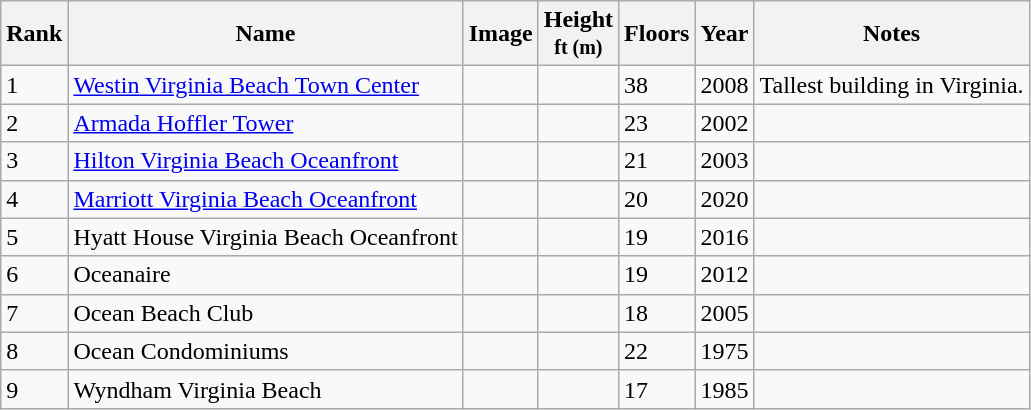<table class="wikitable sortable">
<tr>
<th>Rank</th>
<th>Name</th>
<th class="unsortable">Image</th>
<th>Height<br><small>ft (m)</small></th>
<th>Floors</th>
<th>Year</th>
<th class="unsortable">Notes</th>
</tr>
<tr>
<td>1</td>
<td><a href='#'>Westin Virginia Beach Town Center</a></td>
<td></td>
<td></td>
<td>38</td>
<td>2008</td>
<td>Tallest building in Virginia.</td>
</tr>
<tr>
<td>2</td>
<td><a href='#'>Armada Hoffler Tower</a></td>
<td></td>
<td></td>
<td>23</td>
<td>2002</td>
<td></td>
</tr>
<tr>
<td>3</td>
<td><a href='#'>Hilton Virginia Beach Oceanfront</a></td>
<td></td>
<td></td>
<td>21</td>
<td>2003</td>
<td></td>
</tr>
<tr>
<td>4</td>
<td><a href='#'>Marriott Virginia Beach Oceanfront</a></td>
<td></td>
<td></td>
<td>20</td>
<td>2020</td>
<td></td>
</tr>
<tr>
<td>5</td>
<td>Hyatt House Virginia Beach Oceanfront</td>
<td></td>
<td></td>
<td>19</td>
<td>2016</td>
<td></td>
</tr>
<tr>
<td>6</td>
<td>Oceanaire</td>
<td></td>
<td></td>
<td>19</td>
<td>2012</td>
<td></td>
</tr>
<tr>
<td>7</td>
<td>Ocean Beach Club</td>
<td></td>
<td></td>
<td>18</td>
<td>2005</td>
<td></td>
</tr>
<tr>
<td>8</td>
<td>Ocean Condominiums</td>
<td></td>
<td></td>
<td>22</td>
<td>1975</td>
<td></td>
</tr>
<tr>
<td>9</td>
<td>Wyndham Virginia Beach</td>
<td></td>
<td></td>
<td>17</td>
<td>1985</td>
<td></td>
</tr>
</table>
